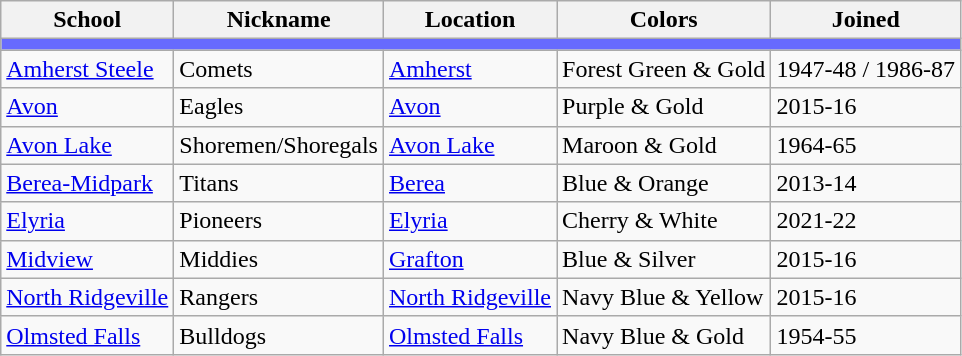<table class="wikitable sortable">
<tr>
<th>School</th>
<th>Nickname</th>
<th>Location</th>
<th>Colors</th>
<th>Joined</th>
</tr>
<tr>
<th colspan="7" style="background:#676AFE;"></th>
</tr>
<tr>
<td><a href='#'>Amherst Steele</a></td>
<td>Comets</td>
<td><a href='#'>Amherst</a></td>
<td>Forest Green & Gold <br> </td>
<td>1947-48 / 1986-87</td>
</tr>
<tr>
<td><a href='#'>Avon</a></td>
<td>Eagles</td>
<td><a href='#'>Avon</a></td>
<td>Purple & Gold <br> </td>
<td>2015-16</td>
</tr>
<tr>
<td><a href='#'>Avon Lake</a></td>
<td>Shoremen/Shoregals</td>
<td><a href='#'>Avon Lake</a></td>
<td>Maroon & Gold <br> </td>
<td>1964-65</td>
</tr>
<tr>
<td><a href='#'>Berea-Midpark</a></td>
<td>Titans</td>
<td><a href='#'>Berea</a></td>
<td>Blue & Orange<br>  </td>
<td>2013-14</td>
</tr>
<tr>
<td><a href='#'>Elyria</a></td>
<td>Pioneers</td>
<td><a href='#'>Elyria</a></td>
<td>Cherry & White<br> </td>
<td>2021-22</td>
</tr>
<tr>
<td><a href='#'>Midview</a></td>
<td>Middies</td>
<td><a href='#'>Grafton</a></td>
<td>Blue & Silver<br>  </td>
<td>2015-16</td>
</tr>
<tr>
<td><a href='#'>North Ridgeville</a></td>
<td>Rangers</td>
<td><a href='#'>North Ridgeville</a></td>
<td>Navy Blue & Yellow <br> </td>
<td>2015-16</td>
</tr>
<tr>
<td><a href='#'>Olmsted Falls</a></td>
<td>Bulldogs</td>
<td><a href='#'>Olmsted Falls</a></td>
<td>Navy Blue & Gold <br>  </td>
<td>1954-55</td>
</tr>
</table>
